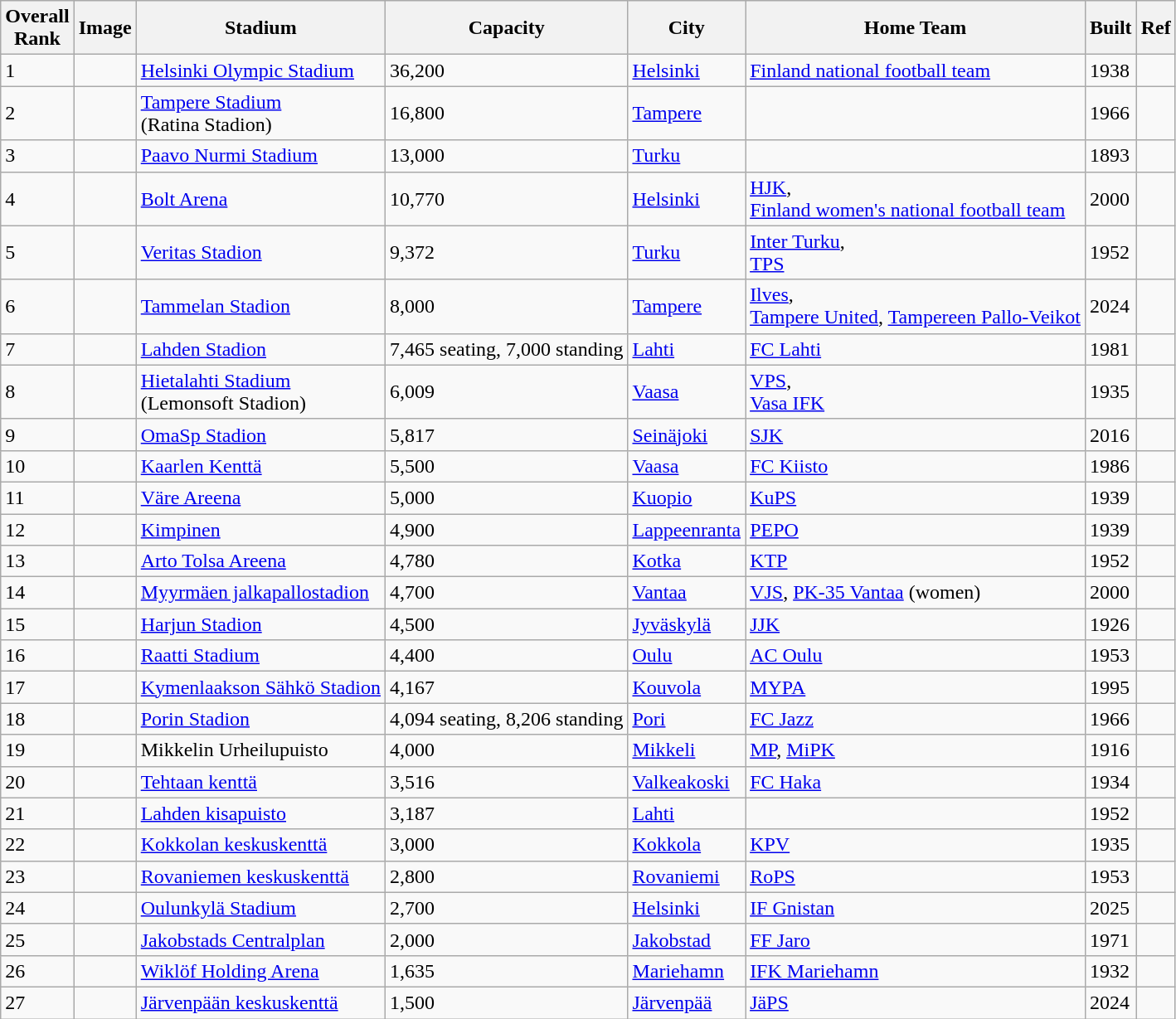<table class="wikitable sortable">
<tr>
<th>Overall<br>Rank</th>
<th>Image</th>
<th>Stadium</th>
<th>Capacity</th>
<th>City</th>
<th>Home Team</th>
<th>Built</th>
<th>Ref</th>
</tr>
<tr>
<td>1</td>
<td></td>
<td><a href='#'>Helsinki Olympic Stadium</a></td>
<td>36,200</td>
<td><a href='#'>Helsinki</a></td>
<td><a href='#'>Finland national football team</a></td>
<td>1938</td>
<td></td>
</tr>
<tr>
<td>2</td>
<td></td>
<td><a href='#'>Tampere Stadium</a><br>(Ratina Stadion)</td>
<td>16,800</td>
<td><a href='#'>Tampere</a></td>
<td></td>
<td>1966</td>
<td></td>
</tr>
<tr>
<td>3</td>
<td></td>
<td><a href='#'>Paavo Nurmi Stadium</a></td>
<td>13,000</td>
<td><a href='#'>Turku</a></td>
<td></td>
<td>1893</td>
<td></td>
</tr>
<tr>
<td>4</td>
<td></td>
<td><a href='#'>Bolt Arena</a></td>
<td>10,770</td>
<td><a href='#'>Helsinki</a></td>
<td><a href='#'>HJK</a>,<br><a href='#'>Finland women's national football team</a></td>
<td>2000</td>
<td></td>
</tr>
<tr>
<td>5</td>
<td></td>
<td><a href='#'>Veritas Stadion</a></td>
<td>9,372</td>
<td><a href='#'>Turku</a></td>
<td><a href='#'>Inter Turku</a>,<br><a href='#'>TPS</a></td>
<td>1952</td>
<td></td>
</tr>
<tr>
<td>6</td>
<td></td>
<td><a href='#'>Tammelan Stadion</a></td>
<td>8,000</td>
<td><a href='#'>Tampere</a></td>
<td><a href='#'>Ilves</a>,<br><a href='#'>Tampere United</a>,
<a href='#'>Tampereen Pallo-Veikot</a></td>
<td>2024</td>
<td></td>
</tr>
<tr>
<td>7</td>
<td></td>
<td><a href='#'>Lahden Stadion</a></td>
<td>7,465 seating, 7,000 standing</td>
<td><a href='#'>Lahti</a></td>
<td><a href='#'>FC Lahti</a></td>
<td>1981</td>
<td></td>
</tr>
<tr>
<td>8</td>
<td></td>
<td><a href='#'>Hietalahti Stadium</a><br>(Lemonsoft Stadion)</td>
<td>6,009</td>
<td><a href='#'>Vaasa</a></td>
<td><a href='#'>VPS</a>,<br><a href='#'>Vasa IFK</a></td>
<td>1935</td>
<td></td>
</tr>
<tr>
<td>9</td>
<td></td>
<td><a href='#'>OmaSp Stadion</a></td>
<td>5,817</td>
<td><a href='#'>Seinäjoki</a></td>
<td><a href='#'>SJK</a></td>
<td>2016</td>
<td></td>
</tr>
<tr>
<td>10</td>
<td></td>
<td><a href='#'>Kaarlen Kenttä</a></td>
<td>5,500</td>
<td><a href='#'>Vaasa</a></td>
<td><a href='#'>FC Kiisto</a></td>
<td>1986</td>
<td></td>
</tr>
<tr>
<td>11</td>
<td></td>
<td><a href='#'>Väre Areena</a></td>
<td>5,000</td>
<td><a href='#'>Kuopio</a></td>
<td><a href='#'>KuPS</a></td>
<td>1939</td>
<td></td>
</tr>
<tr>
<td>12</td>
<td></td>
<td><a href='#'>Kimpinen</a></td>
<td>4,900</td>
<td><a href='#'>Lappeenranta</a></td>
<td><a href='#'>PEPO</a></td>
<td>1939</td>
<td></td>
</tr>
<tr>
<td>13</td>
<td></td>
<td><a href='#'>Arto Tolsa Areena</a></td>
<td>4,780</td>
<td><a href='#'>Kotka</a></td>
<td><a href='#'>KTP</a></td>
<td>1952</td>
<td></td>
</tr>
<tr>
<td>14</td>
<td></td>
<td><a href='#'>Myyrmäen jalkapallostadion</a></td>
<td>4,700</td>
<td><a href='#'>Vantaa</a></td>
<td><a href='#'>VJS</a>, <a href='#'>PK-35 Vantaa</a> (women)</td>
<td>2000</td>
<td></td>
</tr>
<tr>
<td>15</td>
<td></td>
<td><a href='#'>Harjun Stadion</a></td>
<td>4,500</td>
<td><a href='#'>Jyväskylä</a></td>
<td><a href='#'>JJK</a></td>
<td>1926</td>
<td></td>
</tr>
<tr>
<td>16</td>
<td></td>
<td><a href='#'>Raatti Stadium</a></td>
<td>4,400</td>
<td><a href='#'>Oulu</a></td>
<td><a href='#'>AC Oulu</a></td>
<td>1953</td>
<td></td>
</tr>
<tr>
<td>17</td>
<td></td>
<td><a href='#'>Kymenlaakson Sähkö Stadion</a></td>
<td>4,167</td>
<td><a href='#'>Kouvola</a></td>
<td><a href='#'>MYPA</a></td>
<td>1995</td>
<td></td>
</tr>
<tr>
<td>18</td>
<td></td>
<td><a href='#'>Porin Stadion</a></td>
<td>4,094 seating, 8,206 standing</td>
<td><a href='#'>Pori</a></td>
<td><a href='#'>FC Jazz</a></td>
<td>1966</td>
<td></td>
</tr>
<tr>
<td>19</td>
<td></td>
<td>Mikkelin Urheilupuisto</td>
<td>4,000</td>
<td><a href='#'>Mikkeli</a></td>
<td><a href='#'>MP</a>, <a href='#'>MiPK</a></td>
<td>1916</td>
<td></td>
</tr>
<tr>
<td>20</td>
<td></td>
<td><a href='#'>Tehtaan kenttä</a></td>
<td>3,516</td>
<td><a href='#'>Valkeakoski</a></td>
<td><a href='#'>FC Haka</a></td>
<td>1934</td>
<td></td>
</tr>
<tr>
<td>21</td>
<td></td>
<td><a href='#'>Lahden kisapuisto</a></td>
<td>3,187</td>
<td><a href='#'>Lahti</a></td>
<td></td>
<td>1952</td>
<td></td>
</tr>
<tr>
<td>22</td>
<td></td>
<td><a href='#'>Kokkolan keskuskenttä</a></td>
<td>3,000</td>
<td><a href='#'>Kokkola</a></td>
<td><a href='#'>KPV</a></td>
<td>1935</td>
<td></td>
</tr>
<tr>
<td>23</td>
<td></td>
<td><a href='#'>Rovaniemen keskuskenttä</a></td>
<td>2,800</td>
<td><a href='#'>Rovaniemi</a></td>
<td><a href='#'>RoPS</a></td>
<td>1953</td>
<td></td>
</tr>
<tr>
<td>24</td>
<td></td>
<td><a href='#'>Oulunkylä Stadium</a></td>
<td>2,700</td>
<td><a href='#'>Helsinki</a></td>
<td><a href='#'>IF Gnistan</a></td>
<td>2025</td>
<td></td>
</tr>
<tr>
<td>25</td>
<td></td>
<td><a href='#'>Jakobstads Centralplan</a></td>
<td>2,000</td>
<td><a href='#'>Jakobstad</a></td>
<td><a href='#'>FF Jaro</a></td>
<td>1971</td>
<td></td>
</tr>
<tr>
<td>26</td>
<td></td>
<td><a href='#'>Wiklöf Holding Arena</a></td>
<td>1,635</td>
<td><a href='#'>Mariehamn</a></td>
<td><a href='#'>IFK Mariehamn</a></td>
<td>1932</td>
<td></td>
</tr>
<tr>
<td>27</td>
<td></td>
<td><a href='#'>Järvenpään keskuskenttä</a></td>
<td>1,500</td>
<td><a href='#'>Järvenpää</a></td>
<td><a href='#'>JäPS</a></td>
<td>2024</td>
<td></td>
</tr>
</table>
